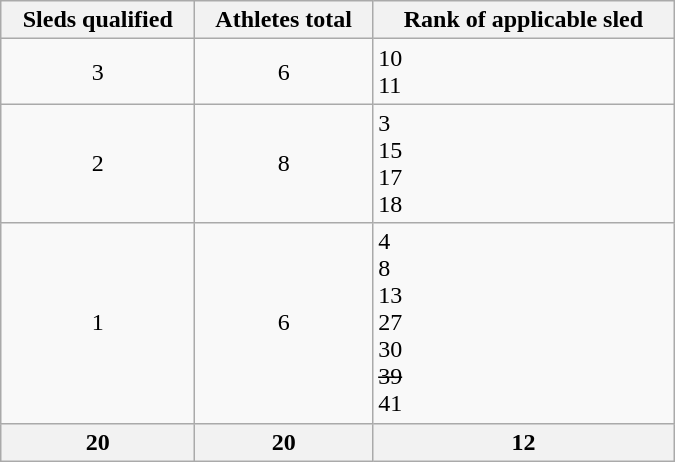<table class="wikitable" width=450>
<tr>
<th>Sleds qualified</th>
<th>Athletes total</th>
<th>Rank of applicable sled</th>
</tr>
<tr>
<td align=center>3</td>
<td align=center>6</td>
<td> 10<br> 11</td>
</tr>
<tr>
<td align=center>2</td>
<td align=center>8</td>
<td> 3<br> 15<br> 17<br> 18</td>
</tr>
<tr>
<td align=center>1</td>
<td align=center>6</td>
<td> 4<br> 8<br> 13<br> 27<br> 30<br><s> 39</s><br> 41</td>
</tr>
<tr>
<th>20</th>
<th>20</th>
<th>12</th>
</tr>
</table>
